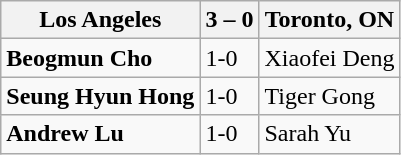<table class="wikitable">
<tr>
<th>Los Angeles</th>
<th>3 – 0</th>
<th>Toronto, ON</th>
</tr>
<tr>
<td><strong>Beogmun Cho</strong></td>
<td>1-0</td>
<td>Xiaofei Deng</td>
</tr>
<tr>
<td><strong>Seung Hyun Hong</strong></td>
<td>1-0</td>
<td>Tiger Gong</td>
</tr>
<tr>
<td><strong>Andrew Lu</strong></td>
<td>1-0</td>
<td>Sarah Yu</td>
</tr>
</table>
